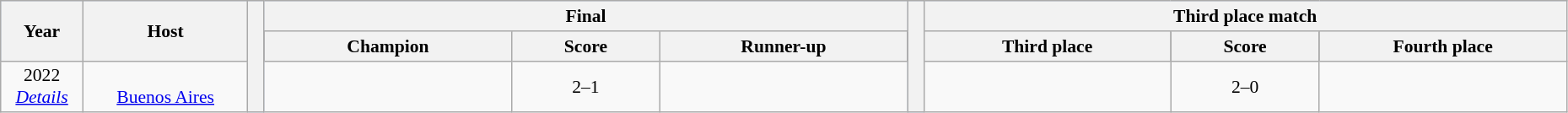<table class="wikitable" style="font-size:90%; width: 98%; text-align: center;">
<tr bgcolor=#C1D8FF>
<th rowspan=2 width=5%>Year</th>
<th rowspan=2 width=10%>Host</th>
<th width=1% rowspan=100 bgcolor=ffffff></th>
<th colspan=3>Final</th>
<th width=1% rowspan=100 bgcolor=ffffff></th>
<th colspan=3>Third place match</th>
</tr>
<tr bgcolor=FEF>
<th width=15%>Champion</th>
<th width=9%>Score</th>
<th width=15%>Runner-up</th>
<th width=15%>Third place</th>
<th width=9%>Score</th>
<th width=15%>Fourth place</th>
</tr>
<tr>
<td>2022<br><em><a href='#'>Details</a></em></td>
<td><br><a href='#'>Buenos Aires</a></td>
<td><strong></strong></td>
<td>2–1</td>
<td></td>
<td></td>
<td>2–0</td>
<td></td>
</tr>
</table>
